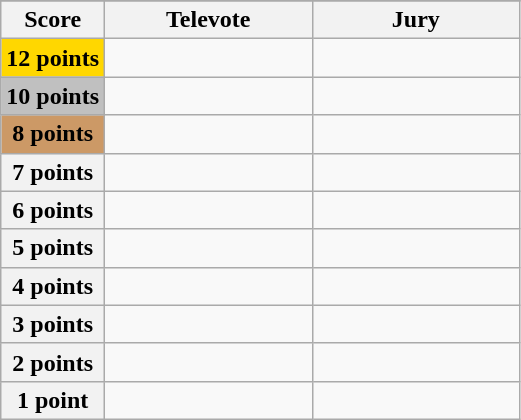<table class="wikitable">
<tr>
</tr>
<tr>
<th scope="col" width="20%">Score</th>
<th scope="col" width="40%">Televote</th>
<th scope="col" width="40%">Jury</th>
</tr>
<tr>
<th scope="row" style="background:gold">12 points</th>
<td></td>
<td></td>
</tr>
<tr>
<th scope="row" style="background:silver">10 points</th>
<td></td>
<td></td>
</tr>
<tr>
<th scope="row" style="background:#CC9966">8 points</th>
<td></td>
<td></td>
</tr>
<tr>
<th scope="row">7 points</th>
<td></td>
<td></td>
</tr>
<tr>
<th scope="row">6 points</th>
<td></td>
<td></td>
</tr>
<tr>
<th scope="row">5 points</th>
<td></td>
<td></td>
</tr>
<tr>
<th scope="row">4 points</th>
<td></td>
<td></td>
</tr>
<tr>
<th scope="row">3 points</th>
<td></td>
<td></td>
</tr>
<tr>
<th scope="row">2 points</th>
<td></td>
<td></td>
</tr>
<tr>
<th scope="row">1 point</th>
<td></td>
<td></td>
</tr>
</table>
